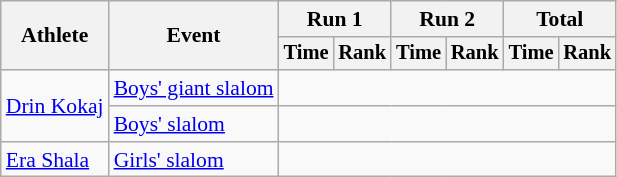<table class="wikitable" style="font-size:90%">
<tr>
<th rowspan=2>Athlete</th>
<th rowspan=2>Event</th>
<th colspan=2>Run 1</th>
<th colspan=2>Run 2</th>
<th colspan=2>Total</th>
</tr>
<tr style="font-size:95%">
<th>Time</th>
<th>Rank</th>
<th>Time</th>
<th>Rank</th>
<th>Time</th>
<th>Rank</th>
</tr>
<tr align=center>
<td align="left" rowspan="2"><a href='#'>Drin Kokaj</a></td>
<td align="left"><a href='#'>Boys' giant slalom</a></td>
<td colspan=6></td>
</tr>
<tr align=center>
<td align="left"><a href='#'>Boys' slalom</a></td>
<td colspan=6></td>
</tr>
<tr align=center>
<td align="left"><a href='#'>Era Shala</a></td>
<td align="left"><a href='#'>Girls' slalom</a></td>
<td colspan=6></td>
</tr>
</table>
